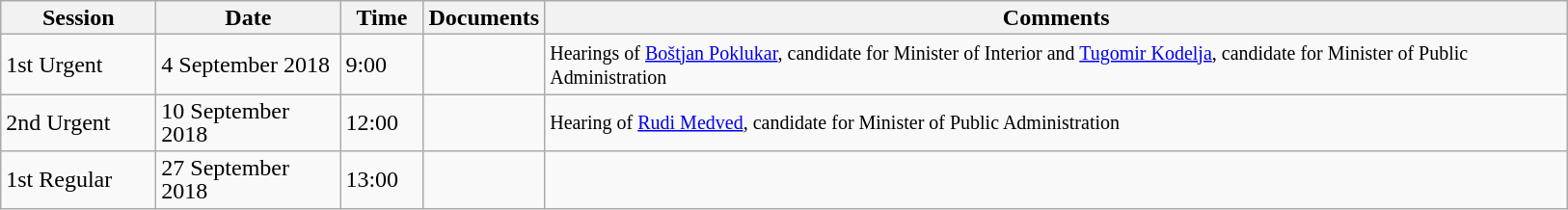<table class="wikitable mw-collapsible" style="line-height:16px;">
<tr>
<th style="width:100px;">Session</th>
<th style="width:120px;">Date</th>
<th style="width:50px;">Time</th>
<th style="width:50px;">Documents</th>
<th style="width:700px;">Comments</th>
</tr>
<tr>
<td>1st Urgent</td>
<td>4 September 2018</td>
<td>9:00</td>
<td></td>
<td><small>Hearings of <a href='#'>Boštjan Poklukar</a>, candidate for Minister of Interior and <a href='#'>Tugomir Kodelja</a>, candidate for Minister of Public Administration</small></td>
</tr>
<tr>
<td>2nd Urgent</td>
<td>10 September 2018</td>
<td>12:00</td>
<td></td>
<td><small>Hearing of <a href='#'>Rudi Medved</a>, candidate for Minister of Public Administration</small></td>
</tr>
<tr>
<td>1st Regular</td>
<td>27 September 2018</td>
<td>13:00</td>
<td></td>
<td></td>
</tr>
</table>
